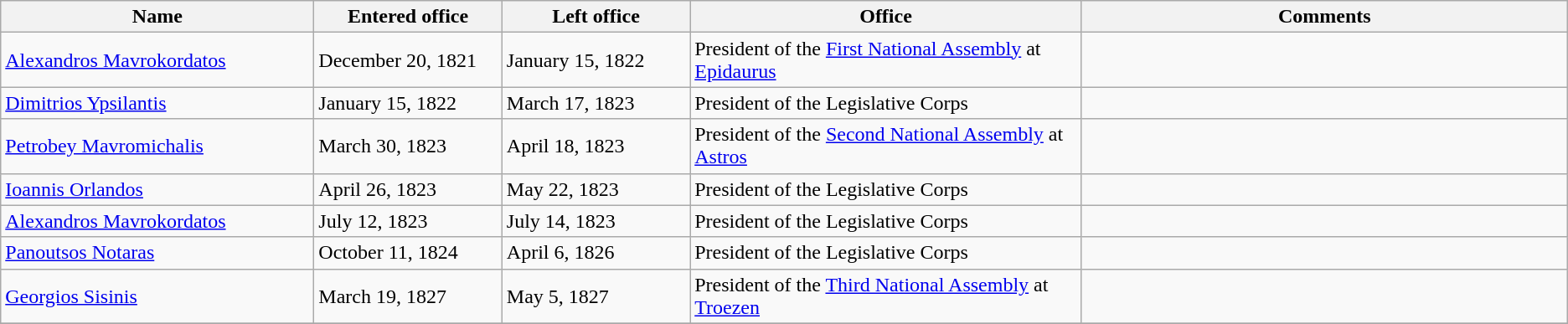<table class="wikitable">
<tr>
<th style="width:20%;">Name</th>
<th style="width:12%;">Entered office</th>
<th style="width:12%;">Left office</th>
<th style="width:25%;">Office</th>
<th style="width:31%;">Comments</th>
</tr>
<tr>
<td><a href='#'>Alexandros Mavrokordatos</a></td>
<td>December 20, 1821</td>
<td>January 15, 1822</td>
<td>President of the <a href='#'>First National Assembly</a> at <a href='#'>Epidaurus</a></td>
<td></td>
</tr>
<tr>
<td><a href='#'>Dimitrios Ypsilantis</a></td>
<td>January 15, 1822</td>
<td>March 17, 1823</td>
<td>President of the Legislative Corps</td>
<td></td>
</tr>
<tr>
<td><a href='#'>Petrobey Mavromichalis</a></td>
<td>March 30, 1823</td>
<td>April 18, 1823</td>
<td>President of the <a href='#'>Second National Assembly</a> at <a href='#'>Astros</a></td>
<td></td>
</tr>
<tr>
<td><a href='#'>Ioannis Orlandos</a></td>
<td>April 26, 1823</td>
<td>May 22, 1823</td>
<td>President of the Legislative Corps</td>
<td></td>
</tr>
<tr>
<td><a href='#'>Alexandros Mavrokordatos</a></td>
<td>July 12, 1823</td>
<td>July 14, 1823</td>
<td>President of the Legislative Corps</td>
<td></td>
</tr>
<tr>
<td><a href='#'>Panoutsos Notaras</a></td>
<td>October 11, 1824</td>
<td>April 6, 1826</td>
<td>President of the Legislative Corps</td>
<td></td>
</tr>
<tr>
<td><a href='#'>Georgios Sisinis</a></td>
<td>March 19, 1827</td>
<td>May 5, 1827</td>
<td>President of the <a href='#'>Third National Assembly</a> at <a href='#'>Troezen</a></td>
<td></td>
</tr>
<tr>
</tr>
</table>
